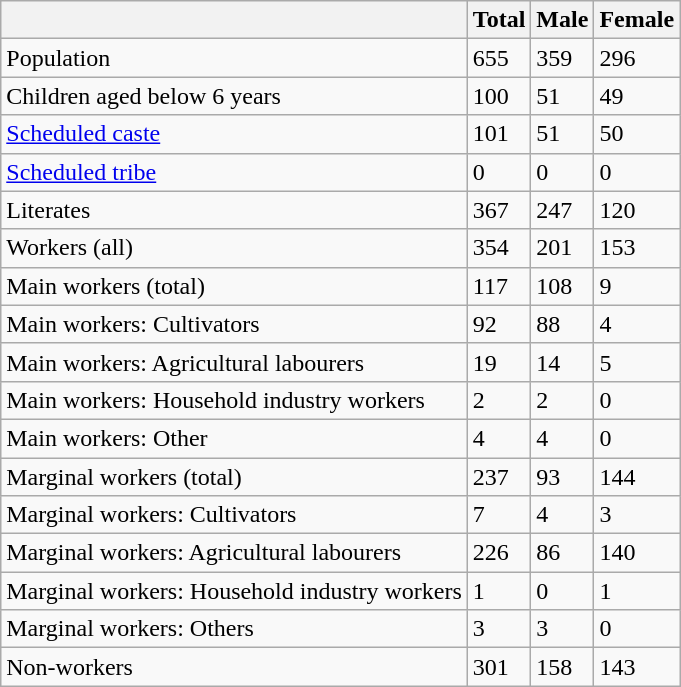<table class="wikitable sortable">
<tr>
<th></th>
<th>Total</th>
<th>Male</th>
<th>Female</th>
</tr>
<tr>
<td>Population</td>
<td>655</td>
<td>359</td>
<td>296</td>
</tr>
<tr>
<td>Children aged below 6 years</td>
<td>100</td>
<td>51</td>
<td>49</td>
</tr>
<tr>
<td><a href='#'>Scheduled caste</a></td>
<td>101</td>
<td>51</td>
<td>50</td>
</tr>
<tr>
<td><a href='#'>Scheduled tribe</a></td>
<td>0</td>
<td>0</td>
<td>0</td>
</tr>
<tr>
<td>Literates</td>
<td>367</td>
<td>247</td>
<td>120</td>
</tr>
<tr>
<td>Workers (all)</td>
<td>354</td>
<td>201</td>
<td>153</td>
</tr>
<tr>
<td>Main workers (total)</td>
<td>117</td>
<td>108</td>
<td>9</td>
</tr>
<tr>
<td>Main workers: Cultivators</td>
<td>92</td>
<td>88</td>
<td>4</td>
</tr>
<tr>
<td>Main workers: Agricultural labourers</td>
<td>19</td>
<td>14</td>
<td>5</td>
</tr>
<tr>
<td>Main workers: Household industry workers</td>
<td>2</td>
<td>2</td>
<td>0</td>
</tr>
<tr>
<td>Main workers: Other</td>
<td>4</td>
<td>4</td>
<td>0</td>
</tr>
<tr>
<td>Marginal workers (total)</td>
<td>237</td>
<td>93</td>
<td>144</td>
</tr>
<tr>
<td>Marginal workers: Cultivators</td>
<td>7</td>
<td>4</td>
<td>3</td>
</tr>
<tr>
<td>Marginal workers: Agricultural labourers</td>
<td>226</td>
<td>86</td>
<td>140</td>
</tr>
<tr>
<td>Marginal workers: Household industry workers</td>
<td>1</td>
<td>0</td>
<td>1</td>
</tr>
<tr>
<td>Marginal workers: Others</td>
<td>3</td>
<td>3</td>
<td>0</td>
</tr>
<tr>
<td>Non-workers</td>
<td>301</td>
<td>158</td>
<td>143</td>
</tr>
</table>
